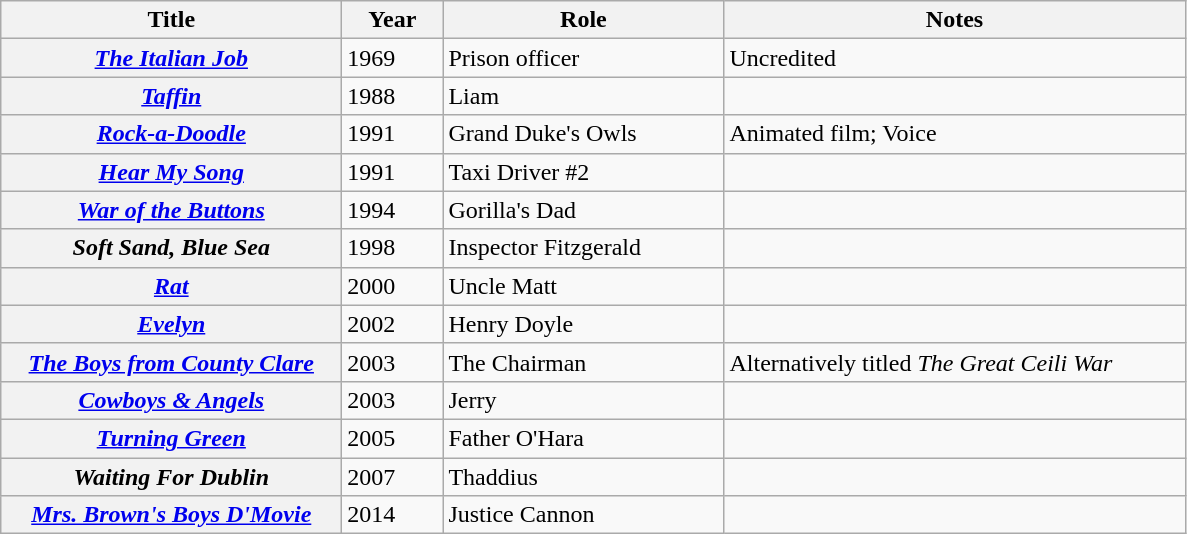<table class="wikitable plainrowheaders sortable">
<tr>
<th scope="col">Title</th>
<th scope="col">Year</th>
<th scope="col">Role</th>
<th scope="col">Notes</th>
</tr>
<tr>
<th style="width:220px;" scope="row"><em><a href='#'>The Italian Job</a></em></th>
<td style="width:60px;">1969</td>
<td style="width:180px;">Prison officer</td>
<td style="width:300px;">Uncredited</td>
</tr>
<tr>
<th scope="row"><em><a href='#'>Taffin</a></em></th>
<td>1988</td>
<td>Liam</td>
<td></td>
</tr>
<tr>
<th scope="row"><em><a href='#'>Rock-a-Doodle</a></em></th>
<td>1991</td>
<td>Grand Duke's Owls</td>
<td>Animated film; Voice</td>
</tr>
<tr>
<th scope="row"><em><a href='#'>Hear My Song</a></em></th>
<td>1991</td>
<td>Taxi Driver #2</td>
<td></td>
</tr>
<tr>
<th scope="row"><em><a href='#'>War of the Buttons</a></em></th>
<td>1994</td>
<td>Gorilla's Dad</td>
<td></td>
</tr>
<tr>
<th scope="row"><em>Soft Sand, Blue Sea</em></th>
<td>1998</td>
<td>Inspector Fitzgerald</td>
<td></td>
</tr>
<tr>
<th scope="row"><em><a href='#'>Rat</a></em></th>
<td>2000</td>
<td>Uncle Matt</td>
<td></td>
</tr>
<tr>
<th scope="row"><em><a href='#'>Evelyn</a></em></th>
<td>2002</td>
<td>Henry Doyle</td>
<td></td>
</tr>
<tr>
<th scope="row"><em><a href='#'>The Boys from County Clare</a></em></th>
<td>2003</td>
<td>The Chairman</td>
<td>Alternatively titled <em>The Great Ceili War</em></td>
</tr>
<tr>
<th scope="row"><em><a href='#'>Cowboys & Angels</a></em></th>
<td>2003</td>
<td>Jerry</td>
<td></td>
</tr>
<tr>
<th scope="row"><em><a href='#'>Turning Green</a></em></th>
<td>2005</td>
<td>Father O'Hara</td>
<td></td>
</tr>
<tr>
<th scope="row"><em>Waiting For Dublin</em></th>
<td>2007</td>
<td>Thaddius</td>
<td></td>
</tr>
<tr>
<th scope="row"><em><a href='#'>Mrs. Brown's Boys D'Movie</a></em></th>
<td>2014</td>
<td>Justice Cannon</td>
<td></td>
</tr>
</table>
